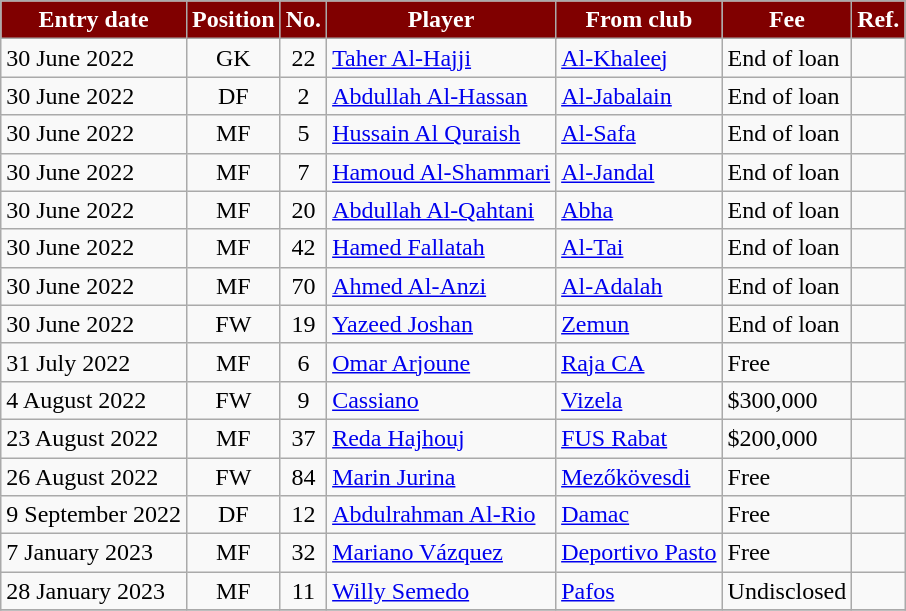<table class="wikitable sortable">
<tr>
<th style="background:maroon; color:white;"><strong>Entry date</strong></th>
<th style="background:maroon; color:white;"><strong>Position</strong></th>
<th style="background:maroon; color:white;"><strong>No.</strong></th>
<th style="background:maroon; color:white;"><strong>Player</strong></th>
<th style="background:maroon; color:white;"><strong>From club</strong></th>
<th style="background:maroon; color:white;"><strong>Fee</strong></th>
<th style="background:maroon; color:white;"><strong>Ref.</strong></th>
</tr>
<tr>
<td>30 June 2022</td>
<td style="text-align:center;">GK</td>
<td style="text-align:center;">22</td>
<td style="text-align:left;"> <a href='#'>Taher Al-Hajji</a></td>
<td style="text-align:left;"> <a href='#'>Al-Khaleej</a></td>
<td>End of loan</td>
<td></td>
</tr>
<tr>
<td>30 June 2022</td>
<td style="text-align:center;">DF</td>
<td style="text-align:center;">2</td>
<td style="text-align:left;"> <a href='#'>Abdullah Al-Hassan</a></td>
<td style="text-align:left;"> <a href='#'>Al-Jabalain</a></td>
<td>End of loan</td>
<td></td>
</tr>
<tr>
<td>30 June 2022</td>
<td style="text-align:center;">MF</td>
<td style="text-align:center;">5</td>
<td style="text-align:left;"> <a href='#'>Hussain Al Quraish</a></td>
<td style="text-align:left;"> <a href='#'>Al-Safa</a></td>
<td>End of loan</td>
<td></td>
</tr>
<tr>
<td>30 June 2022</td>
<td style="text-align:center;">MF</td>
<td style="text-align:center;">7</td>
<td style="text-align:left;"> <a href='#'>Hamoud Al-Shammari</a></td>
<td style="text-align:left;"> <a href='#'>Al-Jandal</a></td>
<td>End of loan</td>
<td></td>
</tr>
<tr>
<td>30 June 2022</td>
<td style="text-align:center;">MF</td>
<td style="text-align:center;">20</td>
<td style="text-align:left;"> <a href='#'>Abdullah Al-Qahtani</a></td>
<td style="text-align:left;"> <a href='#'>Abha</a></td>
<td>End of loan</td>
<td></td>
</tr>
<tr>
<td>30 June 2022</td>
<td style="text-align:center;">MF</td>
<td style="text-align:center;">42</td>
<td style="text-align:left;"> <a href='#'>Hamed Fallatah</a></td>
<td style="text-align:left;"> <a href='#'>Al-Tai</a></td>
<td>End of loan</td>
<td></td>
</tr>
<tr>
<td>30 June 2022</td>
<td style="text-align:center;">MF</td>
<td style="text-align:center;">70</td>
<td style="text-align:left;"> <a href='#'>Ahmed Al-Anzi</a></td>
<td style="text-align:left;"> <a href='#'>Al-Adalah</a></td>
<td>End of loan</td>
<td></td>
</tr>
<tr>
<td>30 June 2022</td>
<td style="text-align:center;">FW</td>
<td style="text-align:center;">19</td>
<td style="text-align:left;"> <a href='#'>Yazeed Joshan</a></td>
<td style="text-align:left;"> <a href='#'>Zemun</a></td>
<td>End of loan</td>
<td></td>
</tr>
<tr>
<td>31 July 2022</td>
<td style="text-align:center;">MF</td>
<td style="text-align:center;">6</td>
<td style="text-align:left;"> <a href='#'>Omar Arjoune</a></td>
<td style="text-align:left;"> <a href='#'>Raja CA</a></td>
<td>Free</td>
<td></td>
</tr>
<tr>
<td>4 August 2022</td>
<td style="text-align:center;">FW</td>
<td style="text-align:center;">9</td>
<td style="text-align:left;"> <a href='#'>Cassiano</a></td>
<td style="text-align:left;"> <a href='#'>Vizela</a></td>
<td>$300,000</td>
<td></td>
</tr>
<tr>
<td>23 August 2022</td>
<td style="text-align:center;">MF</td>
<td style="text-align:center;">37</td>
<td style="text-align:left;"> <a href='#'>Reda Hajhouj</a></td>
<td style="text-align:left;"> <a href='#'>FUS Rabat</a></td>
<td>$200,000</td>
<td></td>
</tr>
<tr>
<td>26 August 2022</td>
<td style="text-align:center;">FW</td>
<td style="text-align:center;">84</td>
<td style="text-align:left;"> <a href='#'>Marin Jurina</a></td>
<td style="text-align:left;"> <a href='#'>Mezőkövesdi</a></td>
<td>Free</td>
<td></td>
</tr>
<tr>
<td>9 September 2022</td>
<td style="text-align:center;">DF</td>
<td style="text-align:center;">12</td>
<td style="text-align:left;"> <a href='#'>Abdulrahman Al-Rio</a></td>
<td style="text-align:left;"> <a href='#'>Damac</a></td>
<td>Free</td>
<td></td>
</tr>
<tr>
<td>7 January 2023</td>
<td style="text-align:center;">MF</td>
<td style="text-align:center;">32</td>
<td style="text-align:left;"> <a href='#'>Mariano Vázquez</a></td>
<td style="text-align:left;"> <a href='#'>Deportivo Pasto</a></td>
<td>Free</td>
<td></td>
</tr>
<tr>
<td>28 January 2023</td>
<td style="text-align:center;">MF</td>
<td style="text-align:center;">11</td>
<td style="text-align:left;"> <a href='#'>Willy Semedo</a></td>
<td style="text-align:left;"> <a href='#'>Pafos</a></td>
<td>Undisclosed</td>
<td></td>
</tr>
<tr>
</tr>
</table>
